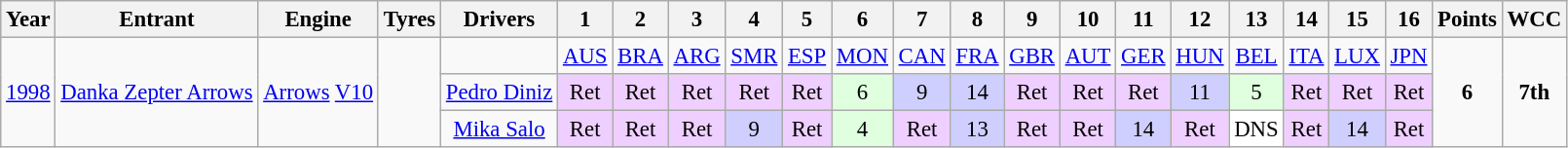<table class="wikitable" style="text-align:center; font-size:95%">
<tr>
<th>Year</th>
<th>Entrant</th>
<th>Engine</th>
<th>Tyres</th>
<th>Drivers</th>
<th>1</th>
<th>2</th>
<th>3</th>
<th>4</th>
<th>5</th>
<th>6</th>
<th>7</th>
<th>8</th>
<th>9</th>
<th>10</th>
<th>11</th>
<th>12</th>
<th>13</th>
<th>14</th>
<th>15</th>
<th>16</th>
<th>Points</th>
<th>WCC</th>
</tr>
<tr>
<td rowspan="3"><a href='#'>1998</a></td>
<td rowspan="3"><a href='#'>Danka Zepter Arrows</a></td>
<td rowspan="3"><a href='#'>Arrows</a> <a href='#'>V10</a></td>
<td rowspan="3"></td>
<td></td>
<td><a href='#'>AUS</a></td>
<td><a href='#'>BRA</a></td>
<td><a href='#'>ARG</a></td>
<td><a href='#'>SMR</a></td>
<td><a href='#'>ESP</a></td>
<td><a href='#'>MON</a></td>
<td><a href='#'>CAN</a></td>
<td><a href='#'>FRA</a></td>
<td><a href='#'>GBR</a></td>
<td><a href='#'>AUT</a></td>
<td><a href='#'>GER</a></td>
<td><a href='#'>HUN</a></td>
<td><a href='#'>BEL</a></td>
<td><a href='#'>ITA</a></td>
<td><a href='#'>LUX</a></td>
<td><a href='#'>JPN</a></td>
<td rowspan="3"><strong>6</strong></td>
<td rowspan="3"><strong>7th</strong></td>
</tr>
<tr>
<td><a href='#'>Pedro Diniz</a></td>
<td style="background:#EFCFFF;">Ret</td>
<td style="background:#EFCFFF;">Ret</td>
<td style="background:#EFCFFF;">Ret</td>
<td style="background:#EFCFFF;">Ret</td>
<td style="background:#EFCFFF;">Ret</td>
<td style="background:#DFFFDF;">6</td>
<td style="background:#CFCFFF;">9</td>
<td style="background:#CFCFFF;">14</td>
<td style="background:#EFCFFF;">Ret</td>
<td style="background:#EFCFFF;">Ret</td>
<td style="background:#EFCFFF;">Ret</td>
<td style="background:#CFCFFF;">11</td>
<td style="background:#DFFFDF;">5</td>
<td style="background:#EFCFFF;">Ret</td>
<td style="background:#EFCFFF;">Ret</td>
<td style="background:#EFCFFF;">Ret</td>
</tr>
<tr>
<td><a href='#'>Mika Salo</a></td>
<td style="background:#EFCFFF;">Ret</td>
<td style="background:#EFCFFF;">Ret</td>
<td style="background:#EFCFFF;">Ret</td>
<td style="background:#CFCFFF;">9</td>
<td style="background:#EFCFFF;">Ret</td>
<td style="background:#DFFFDF;">4</td>
<td style="background:#EFCFFF;">Ret</td>
<td style="background:#CFCFFF;">13</td>
<td style="background:#EFCFFF;">Ret</td>
<td style="background:#EFCFFF;">Ret</td>
<td style="background:#CFCFFF;">14</td>
<td style="background:#EFCFFF;">Ret</td>
<td style="background:#FFFFFF;">DNS</td>
<td style="background:#EFCFFF;">Ret</td>
<td style="background:#CFCFFF;">14</td>
<td style="background:#EFCFFF;">Ret</td>
</tr>
</table>
